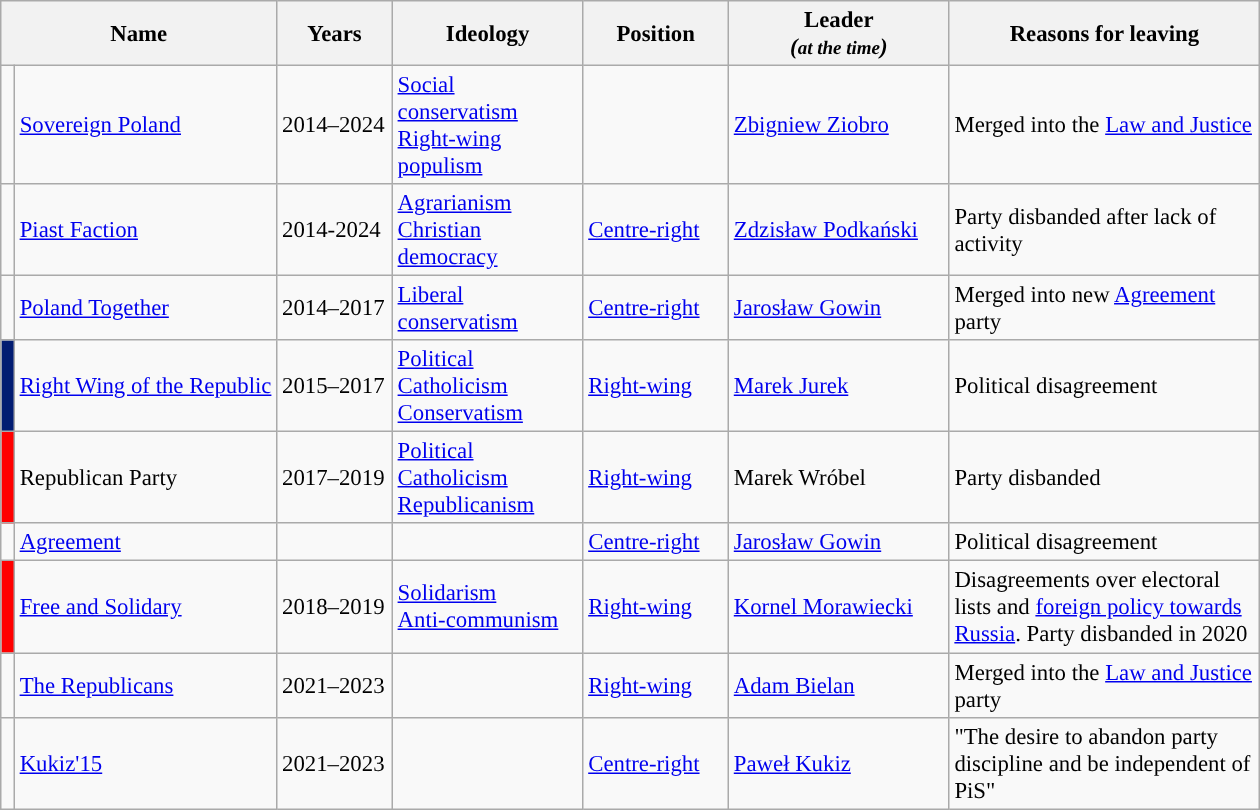<table class="wikitable" style="font-size:95%;">
<tr>
<th colspan="2" style="width:70px">Name</th>
<th style="width:70px">Years</th>
<th style="width:120px">Ideology</th>
<th style="width:90px">Position</th>
<th style="width:140px">Leader <br> <em>(<small>at the time</small>)</em></th>
<th style="width:200px">Reasons for leaving</th>
</tr>
<tr>
<td style="width:2px;background:"></td>
<td><a href='#'>Sovereign Poland</a></td>
<td>2014–2024</td>
<td><a href='#'>Social conservatism</a><br><a href='#'>Right-wing populism</a></td>
<td></td>
<td><a href='#'>Zbigniew Ziobro</a></td>
<td>Merged into the <a href='#'>Law and Justice</a></td>
</tr>
<tr>
<td style="width:2px;background:"></td>
<td><a href='#'>Piast Faction</a></td>
<td>2014-2024</td>
<td><a href='#'>Agrarianism</a><br><a href='#'>Christian democracy</a></td>
<td><a href='#'>Centre-right</a></td>
<td><a href='#'>Zdzisław Podkański</a></td>
<td>Party disbanded after lack of activity</td>
</tr>
<tr>
<td style="width:2px;background:"></td>
<td><a href='#'>Poland Together</a></td>
<td>2014–2017</td>
<td><a href='#'>Liberal conservatism</a></td>
<td><a href='#'>Centre-right</a></td>
<td><a href='#'>Jarosław Gowin</a></td>
<td>Merged into new <a href='#'>Agreement</a> party</td>
</tr>
<tr>
<td style="width:2px;background:#021C72"></td>
<td><a href='#'>Right Wing of the Republic</a></td>
<td>2015–2017</td>
<td><a href='#'>Political Catholicism</a><br><a href='#'>Conservatism</a></td>
<td><a href='#'>Right-wing</a></td>
<td><a href='#'>Marek Jurek</a></td>
<td>Political disagreement</td>
</tr>
<tr>
<td style="width:2px;background:#FF0000"></td>
<td>Republican Party</td>
<td>2017–2019</td>
<td><a href='#'>Political Catholicism</a><br><a href='#'>Republicanism</a></td>
<td><a href='#'>Right-wing</a></td>
<td>Marek Wróbel</td>
<td>Party disbanded</td>
</tr>
<tr>
<td style="width:2px;background:"></td>
<td><a href='#'>Agreement</a></td>
<td></td>
<td></td>
<td><a href='#'>Centre-right</a></td>
<td><a href='#'>Jarosław Gowin</a></td>
<td>Political disagreement</td>
</tr>
<tr>
<td style="width:2px;background:red;"></td>
<td><a href='#'>Free and Solidary</a></td>
<td>2018–2019</td>
<td><a href='#'>Solidarism</a><br><a href='#'>Anti-communism</a></td>
<td><a href='#'>Right-wing</a></td>
<td><a href='#'>Kornel Morawiecki</a></td>
<td>Disagreements over electoral lists and <a href='#'>foreign policy towards Russia</a>. Party disbanded in 2020</td>
</tr>
<tr>
<td style="width:2px;background:"></td>
<td><a href='#'>The Republicans</a></td>
<td>2021–2023</td>
<td></td>
<td><a href='#'>Right-wing</a></td>
<td><a href='#'>Adam Bielan</a></td>
<td>Merged into the <a href='#'>Law and Justice</a> party</td>
</tr>
<tr>
<td style="width:2px;background:"></td>
<td><a href='#'>Kukiz'15</a></td>
<td>2021–2023</td>
<td></td>
<td><a href='#'>Centre-right</a></td>
<td><a href='#'>Paweł Kukiz</a></td>
<td>"The desire to abandon party discipline and be independent of PiS"</td>
</tr>
</table>
